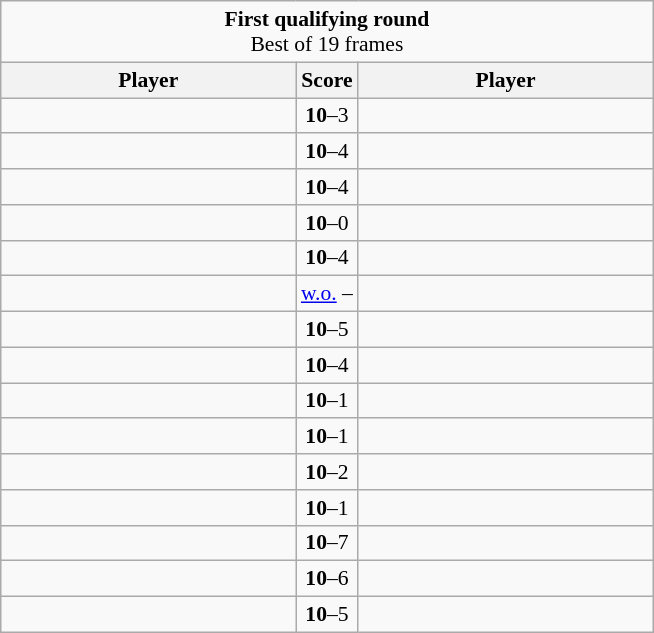<table class="wikitable " style=font-size:90%>
<tr>
<td colspan=3 align="center"><strong>First qualifying round</strong><br>Best of 19 frames</td>
</tr>
<tr>
<th width=190>Player</th>
<th>Score</th>
<th width=190>Player</th>
</tr>
<tr>
<td><strong></strong></td>
<td style="text-align:center;"><strong>10</strong>–3</td>
<td></td>
</tr>
<tr>
<td><strong></strong></td>
<td style="text-align:center;"><strong>10</strong>–4</td>
<td></td>
</tr>
<tr>
<td><strong></strong></td>
<td style="text-align:center;"><strong>10</strong>–4</td>
<td></td>
</tr>
<tr>
<td><strong></strong></td>
<td style="text-align:center;"><strong>10</strong>–0</td>
<td></td>
</tr>
<tr>
<td><strong></strong></td>
<td style="text-align:center;"><strong>10</strong>–4</td>
<td></td>
</tr>
<tr>
<td><strong></strong></td>
<td style="text-align:center;"><a href='#'>w.o.</a> –</td>
<td></td>
</tr>
<tr>
<td><strong></strong></td>
<td style="text-align:center;"><strong>10</strong>–5</td>
<td></td>
</tr>
<tr>
<td><strong></strong></td>
<td style="text-align:center;"><strong>10</strong>–4</td>
<td></td>
</tr>
<tr>
<td><strong></strong></td>
<td style="text-align:center;"><strong>10</strong>–1</td>
<td></td>
</tr>
<tr>
<td><strong></strong></td>
<td style="text-align:center;"><strong>10</strong>–1</td>
<td></td>
</tr>
<tr>
<td><strong></strong></td>
<td style="text-align:center;"><strong>10</strong>–2</td>
<td></td>
</tr>
<tr>
<td><strong></strong></td>
<td style="text-align:center;"><strong>10</strong>–1</td>
<td></td>
</tr>
<tr>
<td><strong></strong></td>
<td style="text-align:center;"><strong>10</strong>–7</td>
<td></td>
</tr>
<tr>
<td><strong></strong></td>
<td style="text-align:center;"><strong>10</strong>–6</td>
<td></td>
</tr>
<tr>
<td><strong></strong></td>
<td style="text-align:center;"><strong>10</strong>–5</td>
<td></td>
</tr>
</table>
